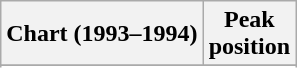<table class="wikitable">
<tr>
<th align="left">Chart (1993–1994)</th>
<th style="text-align:center;">Peak<br>position</th>
</tr>
<tr>
</tr>
<tr>
</tr>
</table>
